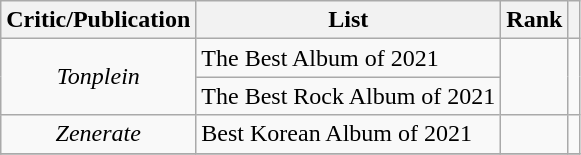<table class="wikitable">
<tr>
<th>Critic/Publication</th>
<th>List</th>
<th>Rank</th>
<th></th>
</tr>
<tr>
<td align=center rowspan="2"><em>Tonplein</em></td>
<td>The Best Album of 2021</td>
<td align="center" rowspan="2"></td>
<td rowspan="2"></td>
</tr>
<tr>
<td>The Best Rock Album of 2021</td>
</tr>
<tr>
<td align=center rowspan="1"><em>Zenerate</em></td>
<td>Best Korean Album of 2021</td>
<td align="center"></td>
<td></td>
</tr>
<tr>
</tr>
</table>
